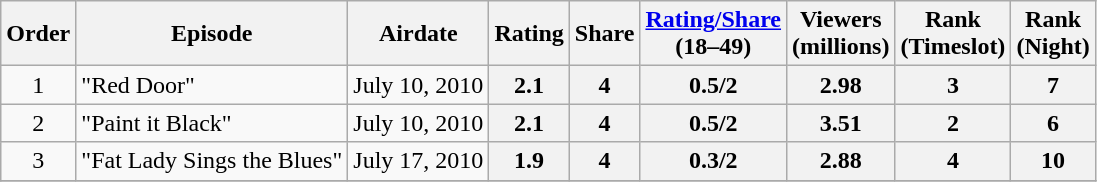<table class="wikitable sortable">
<tr>
<th>Order</th>
<th>Episode</th>
<th>Airdate</th>
<th>Rating</th>
<th>Share</th>
<th><a href='#'>Rating/Share</a><br>(18–49)</th>
<th>Viewers<br>(millions)</th>
<th>Rank<br>(Timeslot)</th>
<th>Rank<br>(Night)</th>
</tr>
<tr>
<td style="text-align:center">1</td>
<td>"Red Door"</td>
<td>July 10, 2010</td>
<th>2.1</th>
<th>4</th>
<th>0.5/2</th>
<th>2.98</th>
<th>3</th>
<th>7</th>
</tr>
<tr>
<td style="text-align:center">2</td>
<td>"Paint it Black"</td>
<td>July 10, 2010</td>
<th>2.1</th>
<th>4</th>
<th>0.5/2</th>
<th>3.51</th>
<th>2</th>
<th>6</th>
</tr>
<tr>
<td style="text-align:center">3</td>
<td>"Fat Lady Sings the Blues"</td>
<td>July 17, 2010</td>
<th>1.9</th>
<th>4</th>
<th>0.3/2</th>
<th>2.88</th>
<th>4</th>
<th>10</th>
</tr>
<tr>
</tr>
</table>
